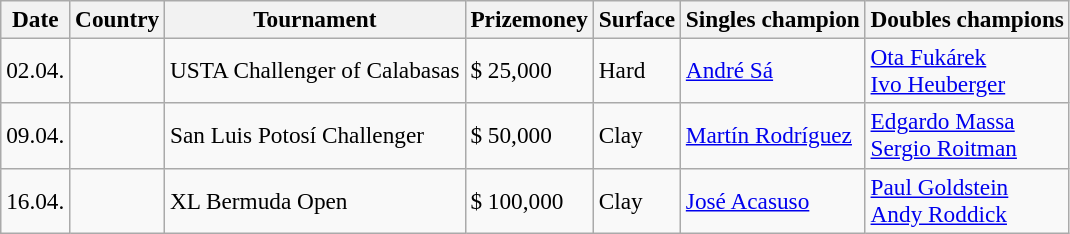<table class="sortable wikitable" style=font-size:97%>
<tr>
<th>Date</th>
<th>Country</th>
<th>Tournament</th>
<th>Prizemoney</th>
<th>Surface</th>
<th>Singles champion</th>
<th>Doubles champions</th>
</tr>
<tr>
<td>02.04.</td>
<td></td>
<td>USTA Challenger of Calabasas</td>
<td>$ 25,000</td>
<td>Hard</td>
<td> <a href='#'>André Sá</a></td>
<td> <a href='#'>Ota Fukárek</a><br> <a href='#'>Ivo Heuberger</a></td>
</tr>
<tr>
<td>09.04.</td>
<td></td>
<td>San Luis Potosí Challenger</td>
<td>$ 50,000</td>
<td>Clay</td>
<td> <a href='#'>Martín Rodríguez</a></td>
<td> <a href='#'>Edgardo Massa</a> <br>  <a href='#'>Sergio Roitman</a></td>
</tr>
<tr>
<td>16.04.</td>
<td></td>
<td>XL Bermuda Open</td>
<td>$ 100,000</td>
<td>Clay</td>
<td> <a href='#'>José Acasuso</a></td>
<td> <a href='#'>Paul Goldstein</a><br> <a href='#'>Andy Roddick</a></td>
</tr>
</table>
